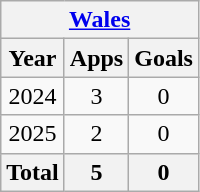<table class="wikitable" style="text-align:center">
<tr>
<th colspan=3><a href='#'>Wales</a></th>
</tr>
<tr>
<th>Year</th>
<th>Apps</th>
<th>Goals</th>
</tr>
<tr>
<td>2024</td>
<td>3</td>
<td>0</td>
</tr>
<tr>
<td>2025</td>
<td>2</td>
<td>0</td>
</tr>
<tr>
<th>Total</th>
<th>5</th>
<th>0</th>
</tr>
</table>
